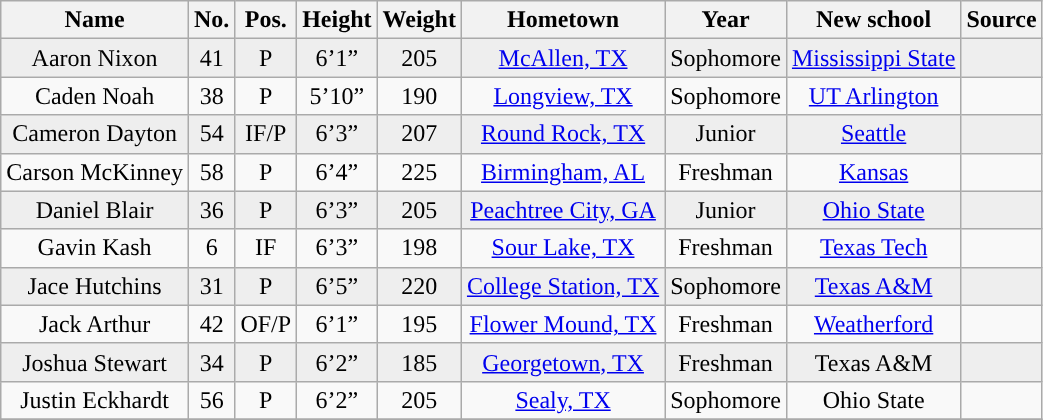<table class="wikitable sortable">
<tr>
<th style="text-align:center; ">Name</th>
<th style="text-align:center; ">No.</th>
<th style="text-align:center; ">Pos.</th>
<th style="text-align:center; ">Height</th>
<th style="text-align:center; ">Weight</th>
<th style="text-align:center; ">Hometown</th>
<th style="text-align:center; ">Year</th>
<th style="text-align:center; ">New school</th>
<th style="text-align:center; ">Source</th>
</tr>
<tr align="center" style="background:#eeeeee;">
<td>Aaron Nixon</td>
<td>41</td>
<td>P</td>
<td>6’1”</td>
<td>205</td>
<td><a href='#'>McAllen, TX</a></td>
<td>Sophomore</td>
<td><a href='#'>Mississippi State</a></td>
<td></td>
</tr>
<tr align="center">
<td>Caden Noah</td>
<td>38</td>
<td>P</td>
<td>5’10”</td>
<td>190</td>
<td><a href='#'>Longview, TX</a></td>
<td>Sophomore</td>
<td><a href='#'>UT Arlington</a></td>
<td></td>
</tr>
<tr align="center"style="background:#eeeeee;">
<td>Cameron Dayton</td>
<td>54</td>
<td>IF/P</td>
<td>6’3”</td>
<td>207</td>
<td><a href='#'>Round Rock, TX</a></td>
<td>Junior</td>
<td><a href='#'>Seattle</a></td>
<td></td>
</tr>
<tr align="center">
<td>Carson McKinney</td>
<td>58</td>
<td>P</td>
<td>6’4”</td>
<td>225</td>
<td><a href='#'>Birmingham, AL</a></td>
<td>Freshman</td>
<td><a href='#'>Kansas</a></td>
<td></td>
</tr>
<tr align="center"style="background:#eeeeee;">
<td>Daniel Blair</td>
<td>36</td>
<td>P</td>
<td>6’3”</td>
<td>205</td>
<td><a href='#'>Peachtree City, GA</a></td>
<td> Junior</td>
<td><a href='#'>Ohio State</a></td>
<td></td>
</tr>
<tr align="center">
<td>Gavin Kash</td>
<td>6</td>
<td>IF</td>
<td>6’3”</td>
<td>198</td>
<td><a href='#'>Sour Lake, TX</a></td>
<td>Freshman</td>
<td><a href='#'>Texas Tech</a></td>
<td></td>
</tr>
<tr align="center"style="background:#eeeeee;">
<td>Jace Hutchins</td>
<td>31</td>
<td>P</td>
<td>6’5”</td>
<td>220</td>
<td><a href='#'>College Station, TX</a></td>
<td> Sophomore</td>
<td><a href='#'>Texas A&M</a></td>
<td></td>
</tr>
<tr align="center">
<td>Jack Arthur</td>
<td>42</td>
<td>OF/P</td>
<td>6’1”</td>
<td>195</td>
<td><a href='#'>Flower Mound, TX</a></td>
<td>Freshman</td>
<td><a href='#'>Weatherford</a></td>
<td></td>
</tr>
<tr align="center"style="background:#eeeeee;">
<td>Joshua Stewart</td>
<td>34</td>
<td>P</td>
<td>6’2”</td>
<td>185</td>
<td><a href='#'>Georgetown, TX</a></td>
<td>Freshman</td>
<td>Texas A&M</td>
<td></td>
</tr>
<tr align="center">
<td>Justin Eckhardt</td>
<td>56</td>
<td>P</td>
<td>6’2”</td>
<td>205</td>
<td><a href='#'>Sealy, TX</a></td>
<td> Sophomore</td>
<td>Ohio State</td>
<td></td>
</tr>
<tr>
</tr>
</table>
